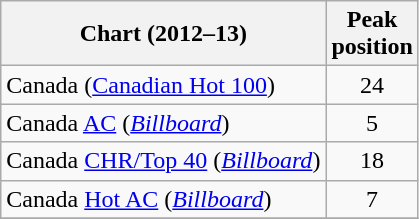<table class="wikitable">
<tr>
<th>Chart (2012–13)</th>
<th>Peak <br> position</th>
</tr>
<tr>
<td>Canada (<a href='#'>Canadian Hot 100</a>)</td>
<td align="center">24</td>
</tr>
<tr>
<td>Canada <a href='#'>AC</a> (<a href='#'><em>Billboard</em></a>)</td>
<td align="center">5</td>
</tr>
<tr>
<td>Canada <a href='#'>CHR/Top 40</a> (<a href='#'><em>Billboard</em></a>)</td>
<td align="center">18</td>
</tr>
<tr>
<td>Canada <a href='#'>Hot AC</a> (<a href='#'><em>Billboard</em></a>)</td>
<td align="center">7</td>
</tr>
<tr>
</tr>
</table>
